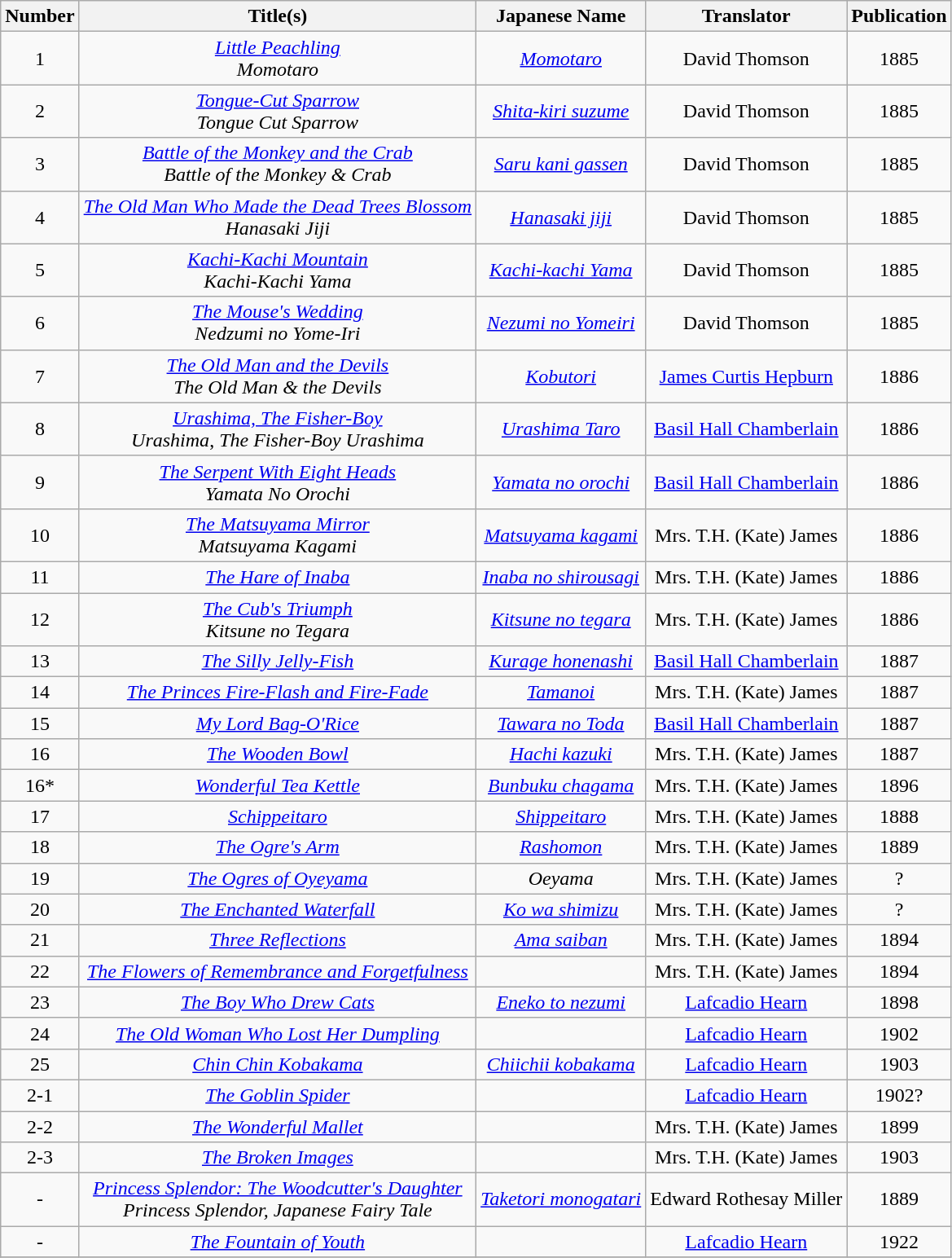<table class="wikitable" style="text-align: center;" style="background: #FFFFFF;">
<tr>
<th>Number</th>
<th>Title(s)</th>
<th>Japanese Name</th>
<th>Translator</th>
<th>Publication</th>
</tr>
<tr>
<td align="center">1</td>
<td align="center"><em><a href='#'>Little Peachling</a></em><br><em>Momotaro</em></td>
<td align="center"><em><a href='#'>Momotaro</a></em></td>
<td align="center">David Thomson</td>
<td align="center">1885</td>
</tr>
<tr>
<td align="center">2</td>
<td align="center"><em><a href='#'>Tongue-Cut Sparrow</a></em><br><em>Tongue Cut Sparrow</em></td>
<td align="center"><em><a href='#'>Shita-kiri suzume</a></em></td>
<td align="center">David Thomson</td>
<td align="center">1885</td>
</tr>
<tr>
<td align="center">3</td>
<td align="center"><em><a href='#'>Battle of the Monkey and the Crab</a></em><br><em>Battle of the Monkey & Crab</em></td>
<td align="center"><em><a href='#'>Saru kani gassen</a></em></td>
<td align="center">David Thomson</td>
<td align="center">1885</td>
</tr>
<tr>
<td align="center">4</td>
<td align="center"><em><a href='#'>The Old Man Who Made the Dead Trees Blossom</a></em><br><em>Hanasaki Jiji</em></td>
<td align="center"><em><a href='#'>Hanasaki jiji</a></em></td>
<td align="center">David Thomson</td>
<td align="center">1885</td>
</tr>
<tr>
<td align="center">5</td>
<td align="center"><em><a href='#'>Kachi-Kachi Mountain</a></em><br><em>Kachi-Kachi Yama</em></td>
<td align="center"><em><a href='#'>Kachi-kachi Yama</a></em></td>
<td align="center">David Thomson</td>
<td align="center">1885</td>
</tr>
<tr>
<td align="center">6</td>
<td align="center"><em><a href='#'>The Mouse's Wedding</a></em><br><em>Nedzumi no Yome-Iri</em></td>
<td align="center"><em><a href='#'>Nezumi no Yomeiri</a></em></td>
<td align="center">David Thomson</td>
<td align="center">1885</td>
</tr>
<tr>
<td align="center">7</td>
<td align="center"><em><a href='#'>The Old Man and the Devils</a></em><br><em>The Old Man & the Devils</em></td>
<td align="center"><em><a href='#'>Kobutori</a></em></td>
<td align="center"><a href='#'>James Curtis Hepburn</a></td>
<td align="center">1886</td>
</tr>
<tr>
<td align="center">8</td>
<td align="center"><em><a href='#'>Urashima, The Fisher-Boy</a></em><br><em>Urashima</em>, <em>The Fisher-Boy Urashima</em></td>
<td align="center"><em><a href='#'>Urashima Taro</a></em></td>
<td align="center"><a href='#'>Basil Hall Chamberlain</a></td>
<td align="center">1886</td>
</tr>
<tr>
<td align="center">9</td>
<td align="center"><em><a href='#'>The Serpent With Eight Heads</a></em><br><em>Yamata No Orochi</em></td>
<td align="center"><em><a href='#'>Yamata no orochi</a></em></td>
<td align="center"><a href='#'>Basil Hall Chamberlain</a></td>
<td align="center">1886</td>
</tr>
<tr>
<td align="center">10</td>
<td align="center"><em><a href='#'>The Matsuyama Mirror</a></em><br><em>Matsuyama Kagami</em></td>
<td align="center"><em><a href='#'>Matsuyama kagami</a></em></td>
<td align="center">Mrs. T.H. (Kate) James</td>
<td align="center">1886</td>
</tr>
<tr>
<td align="center">11</td>
<td align="center"><em><a href='#'>The Hare of Inaba</a></em></td>
<td align="center"><em><a href='#'>Inaba no shirousagi</a></em></td>
<td align="center">Mrs. T.H. (Kate) James</td>
<td align="center">1886</td>
</tr>
<tr>
<td align="center">12</td>
<td align="center"><em><a href='#'>The Cub's Triumph</a></em><br><em>Kitsune no Tegara</em></td>
<td align="center"><em><a href='#'>Kitsune no tegara</a></em></td>
<td align="center">Mrs. T.H. (Kate) James</td>
<td align="center">1886</td>
</tr>
<tr>
<td align="center">13</td>
<td align="center"><em><a href='#'>The Silly Jelly-Fish</a></em></td>
<td align="center"><em><a href='#'>Kurage honenashi</a></em></td>
<td align="center"><a href='#'>Basil Hall Chamberlain</a></td>
<td align="center">1887</td>
</tr>
<tr>
<td align="center">14</td>
<td align="center"><em><a href='#'>The Princes Fire-Flash and Fire-Fade</a></em></td>
<td align="center"><em><a href='#'>Tamanoi</a></em></td>
<td align="center">Mrs. T.H. (Kate) James</td>
<td align="center">1887</td>
</tr>
<tr>
<td align="center">15</td>
<td align="center"><em><a href='#'>My Lord Bag-O'Rice</a></em></td>
<td align="center"><em><a href='#'>Tawara no Toda</a></em></td>
<td align="center"><a href='#'>Basil Hall Chamberlain</a></td>
<td align="center">1887</td>
</tr>
<tr>
<td align="center">16</td>
<td align="center"><em><a href='#'>The Wooden Bowl</a></em></td>
<td align="center"><em><a href='#'>Hachi kazuki</a></em></td>
<td align="center">Mrs. T.H. (Kate) James</td>
<td align="center">1887</td>
</tr>
<tr>
<td align="center">16*</td>
<td align="center"><em><a href='#'>Wonderful Tea Kettle</a></em></td>
<td align="center"><em><a href='#'>Bunbuku chagama</a></em></td>
<td align="center">Mrs. T.H. (Kate) James</td>
<td align="center">1896</td>
</tr>
<tr>
<td align="center">17</td>
<td align="center"><em><a href='#'>Schippeitaro</a></em></td>
<td align="center"><em><a href='#'>Shippeitaro</a></em></td>
<td align="center">Mrs. T.H. (Kate) James</td>
<td align="center">1888</td>
</tr>
<tr>
<td align="center">18</td>
<td align="center"><em><a href='#'>The Ogre's Arm</a></em></td>
<td align="center"><em><a href='#'>Rashomon</a></em></td>
<td align="center">Mrs. T.H. (Kate) James</td>
<td align="center">1889</td>
</tr>
<tr>
<td align="center">19</td>
<td align="center"><em><a href='#'>The Ogres of Oyeyama</a></em></td>
<td align="center"><em>Oeyama</em></td>
<td align="center">Mrs. T.H. (Kate) James</td>
<td align="center">?</td>
</tr>
<tr>
<td align="center">20</td>
<td align="center"><em><a href='#'>The Enchanted Waterfall</a></em></td>
<td align="center"><em><a href='#'>Ko wa shimizu</a></em></td>
<td align="center">Mrs. T.H. (Kate) James</td>
<td align="center">?</td>
</tr>
<tr>
<td align="center">21</td>
<td align="center"><em><a href='#'>Three Reflections</a></em></td>
<td align="center"><em><a href='#'>Ama saiban</a></em></td>
<td align="center">Mrs. T.H. (Kate) James</td>
<td align="center">1894</td>
</tr>
<tr>
<td align="center">22</td>
<td align="center"><em><a href='#'>The Flowers of Remembrance and Forgetfulness</a></em></td>
<td align="center"></td>
<td align="center">Mrs. T.H. (Kate) James</td>
<td align="center">1894</td>
</tr>
<tr>
<td align="center">23</td>
<td align="center"><em><a href='#'>The Boy Who Drew Cats</a></em></td>
<td align="center"><em><a href='#'>Eneko to nezumi</a></em></td>
<td align="center"><a href='#'>Lafcadio Hearn</a></td>
<td align="center">1898</td>
</tr>
<tr>
<td align="center">24</td>
<td align="center"><em><a href='#'>The Old Woman Who Lost Her Dumpling</a></em></td>
<td align="center"></td>
<td align="center"><a href='#'>Lafcadio Hearn</a></td>
<td align="center">1902</td>
</tr>
<tr>
<td align="center">25</td>
<td align="center"><em><a href='#'>Chin Chin Kobakama</a></em></td>
<td align="center"><em><a href='#'>Chiichii kobakama</a></em></td>
<td align="center"><a href='#'>Lafcadio Hearn</a></td>
<td align="center">1903</td>
</tr>
<tr>
<td align="center">2-1</td>
<td align="center"><em><a href='#'>The Goblin Spider</a></em></td>
<td align="center"></td>
<td align="center"><a href='#'>Lafcadio Hearn</a></td>
<td align="center">1902?</td>
</tr>
<tr>
<td align="center">2-2</td>
<td align="center"><em><a href='#'>The Wonderful Mallet</a></em></td>
<td align="center"></td>
<td align="center">Mrs. T.H. (Kate) James</td>
<td align="center">1899</td>
</tr>
<tr>
<td align="center">2-3</td>
<td align="center"><em><a href='#'>The Broken Images</a></em></td>
<td align="center"></td>
<td align="center">Mrs. T.H. (Kate) James</td>
<td align="center">1903</td>
</tr>
<tr>
<td align="center">-</td>
<td align="center"><em><a href='#'>Princess Splendor: The Woodcutter's Daughter</a></em><br><em>Princess Splendor, Japanese Fairy Tale</em></td>
<td align="center"><em><a href='#'>Taketori monogatari</a></em></td>
<td align="center">Edward Rothesay Miller</td>
<td align="center">1889</td>
</tr>
<tr>
<td align="center">-</td>
<td align="center"><em><a href='#'>The Fountain of Youth</a></em></td>
<td align="center"></td>
<td align="center"><a href='#'>Lafcadio Hearn</a></td>
<td align="center">1922</td>
</tr>
<tr>
</tr>
</table>
